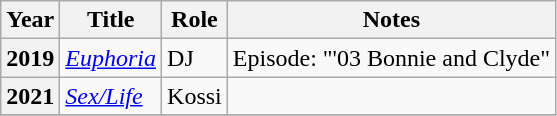<table class="wikitable sortable">
<tr>
<th>Year</th>
<th>Title</th>
<th>Role</th>
<th>Notes</th>
</tr>
<tr>
<th>2019</th>
<td><a href='#'><em>Euphoria</em></a></td>
<td>DJ</td>
<td>Episode: "'03 Bonnie and Clyde"</td>
</tr>
<tr>
<th>2021</th>
<td><em><a href='#'>Sex/Life</a></em></td>
<td>Kossi</td>
<td></td>
</tr>
<tr>
</tr>
</table>
